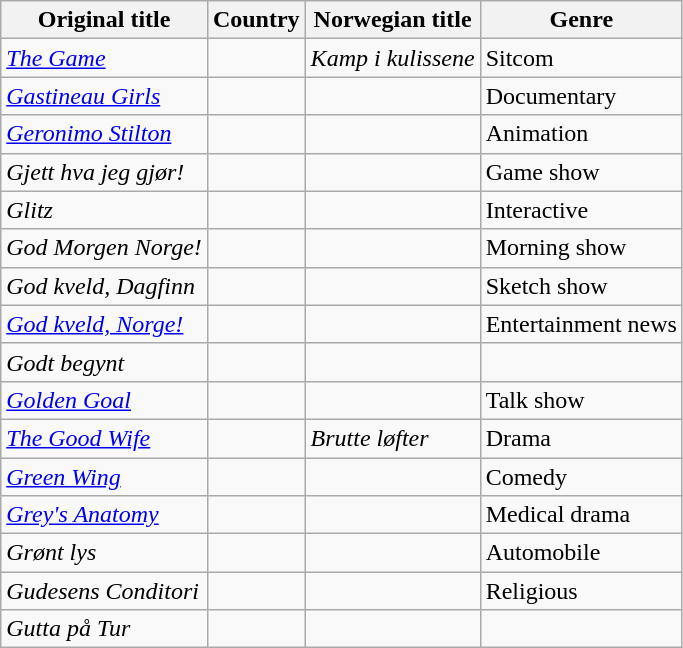<table class="wikitable sortable">
<tr>
<th>Original title</th>
<th>Country</th>
<th>Norwegian title</th>
<th>Genre</th>
</tr>
<tr>
<td><em><a href='#'>The Game</a></em></td>
<td></td>
<td><em>Kamp i kulissene</em></td>
<td>Sitcom</td>
</tr>
<tr>
<td><em><a href='#'>Gastineau Girls</a></em></td>
<td></td>
<td></td>
<td>Documentary</td>
</tr>
<tr>
<td><em><a href='#'>Geronimo Stilton</a></em></td>
<td></td>
<td></td>
<td>Animation</td>
</tr>
<tr>
<td><em>Gjett hva jeg gjør!</em></td>
<td></td>
<td></td>
<td>Game show</td>
</tr>
<tr>
<td><em>Glitz</em></td>
<td></td>
<td></td>
<td>Interactive</td>
</tr>
<tr>
<td><em>God Morgen Norge!</em></td>
<td></td>
<td></td>
<td>Morning show</td>
</tr>
<tr>
<td><em>God kveld, Dagfinn</em></td>
<td></td>
<td></td>
<td>Sketch show</td>
</tr>
<tr>
<td><em><a href='#'>God kveld, Norge!</a></em></td>
<td></td>
<td></td>
<td>Entertainment news</td>
</tr>
<tr>
<td><em>Godt begynt</em></td>
<td></td>
<td></td>
<td></td>
</tr>
<tr>
<td><em><a href='#'>Golden Goal</a></em></td>
<td></td>
<td></td>
<td>Talk show</td>
</tr>
<tr>
<td><em><a href='#'>The Good Wife</a></em></td>
<td></td>
<td><em>Brutte løfter</em></td>
<td>Drama</td>
</tr>
<tr>
<td><em><a href='#'>Green Wing</a></em></td>
<td></td>
<td></td>
<td>Comedy</td>
</tr>
<tr>
<td><em><a href='#'>Grey's Anatomy</a></em></td>
<td></td>
<td></td>
<td>Medical drama</td>
</tr>
<tr>
<td><em>Grønt lys</em></td>
<td></td>
<td></td>
<td>Automobile</td>
</tr>
<tr>
<td><em>Gudesens Conditori</em></td>
<td></td>
<td></td>
<td>Religious</td>
</tr>
<tr>
<td><em>Gutta på Tur</em></td>
<td></td>
<td></td>
<td></td>
</tr>
</table>
